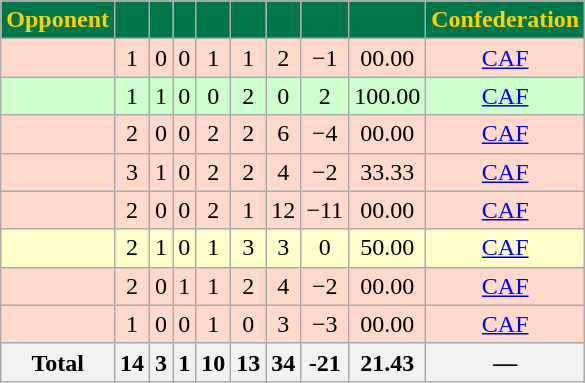<table class="wikitable sortable" style="text-align:center;">
<tr style="color:#FFD100">
<th style="background-color:#007749;color:#FFD100">Opponent</th>
<th style="background-color:#007749;"></th>
<th style="background-color:#007749;"></th>
<th style="background-color:#007749;"></th>
<th style="background-color:#007749;"></th>
<th style="background-color:#007749;"></th>
<th style="background-color:#007749;"></th>
<th style="background-color:#007749;"></th>
<th style="background-color:#007749;"></th>
<th style="background-color:#007749;color:#FFD100">Confederation</th>
</tr>
<tr bgcolor=FFDACC>
<td style="text-align:left;"></td>
<td>1</td>
<td>0</td>
<td>0</td>
<td>1</td>
<td>1</td>
<td>2</td>
<td>−1</td>
<td>00.00</td>
<td><a href='#'>CAF</a></td>
</tr>
<tr bgcolor=CCFFCC>
<td style="text-align:left;"></td>
<td>1</td>
<td>1</td>
<td>0</td>
<td>0</td>
<td>2</td>
<td>0</td>
<td>2</td>
<td>100.00</td>
<td><a href='#'>CAF</a></td>
</tr>
<tr bgcolor=FFDACC>
<td style="text-align:left;"></td>
<td>2</td>
<td>0</td>
<td>0</td>
<td>2</td>
<td>2</td>
<td>6</td>
<td>−4</td>
<td>00.00</td>
<td><a href='#'>CAF</a></td>
</tr>
<tr bgcolor=FFDACC>
<td style="text-align:left;"></td>
<td>3</td>
<td>1</td>
<td>0</td>
<td>2</td>
<td>2</td>
<td>4</td>
<td>−2</td>
<td>33.33</td>
<td><a href='#'>CAF</a></td>
</tr>
<tr bgcolor=FFDACC>
<td style="text-align:left;"></td>
<td>2</td>
<td>0</td>
<td>0</td>
<td>2</td>
<td>1</td>
<td>12</td>
<td>−11</td>
<td>00.00</td>
<td><a href='#'>CAF</a></td>
</tr>
<tr bgcolor=FFFFCC>
<td style="text-align:left;"></td>
<td>2</td>
<td>1</td>
<td>0</td>
<td>1</td>
<td>3</td>
<td>3</td>
<td>0</td>
<td>50.00</td>
<td><a href='#'>CAF</a></td>
</tr>
<tr bgcolor=FFDACC>
<td style="text-align:left;"></td>
<td>2</td>
<td>0</td>
<td>1</td>
<td>1</td>
<td>2</td>
<td>4</td>
<td>−2</td>
<td>00.00</td>
<td><a href='#'>CAF</a></td>
</tr>
<tr bgcolor=FFDACC>
<td style="text-align:left;"></td>
<td>1</td>
<td>0</td>
<td>0</td>
<td>1</td>
<td>0</td>
<td>3</td>
<td>−3</td>
<td>00.00</td>
<td><a href='#'>CAF</a></td>
</tr>
<tr>
<th>Total</th>
<th>14</th>
<th>3</th>
<th>1</th>
<th>10</th>
<th>13</th>
<th>34</th>
<th>-21</th>
<th>21.43</th>
<th>—</th>
</tr>
</table>
